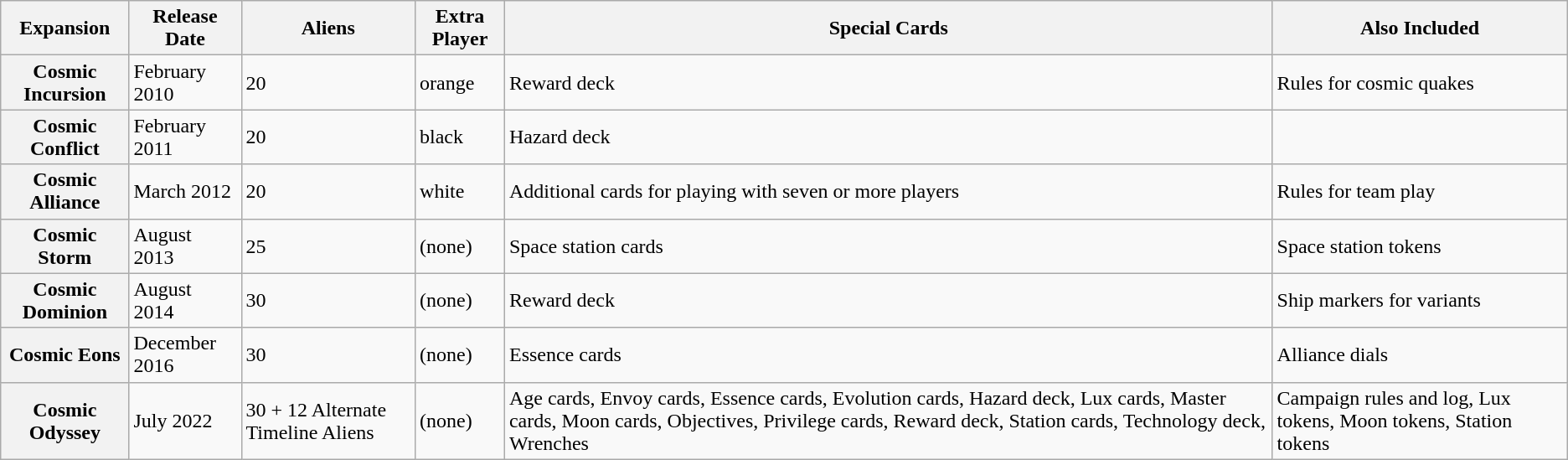<table class="wikitable">
<tr>
<th>Expansion</th>
<th>Release Date</th>
<th>Aliens</th>
<th>Extra Player</th>
<th>Special Cards</th>
<th>Also Included</th>
</tr>
<tr>
<th>Cosmic Incursion</th>
<td>February 2010</td>
<td>20</td>
<td>orange</td>
<td>Reward deck</td>
<td>Rules for cosmic quakes</td>
</tr>
<tr>
<th>Cosmic Conflict</th>
<td>February 2011</td>
<td>20</td>
<td>black</td>
<td>Hazard deck</td>
<td></td>
</tr>
<tr>
<th>Cosmic Alliance</th>
<td>March 2012</td>
<td>20</td>
<td>white</td>
<td>Additional cards for playing with seven or more players</td>
<td>Rules for team play</td>
</tr>
<tr>
<th>Cosmic Storm</th>
<td>August 2013</td>
<td>25</td>
<td>(none)</td>
<td>Space station cards</td>
<td>Space station tokens</td>
</tr>
<tr>
<th>Cosmic Dominion</th>
<td>August 2014</td>
<td>30</td>
<td>(none)</td>
<td>Reward deck</td>
<td>Ship markers for variants</td>
</tr>
<tr>
<th>Cosmic Eons</th>
<td>December 2016</td>
<td>30</td>
<td>(none)</td>
<td>Essence cards</td>
<td>Alliance dials</td>
</tr>
<tr>
<th>Cosmic Odyssey</th>
<td>July 2022</td>
<td>30 + 12 Alternate Timeline Aliens</td>
<td>(none)</td>
<td>Age cards, Envoy cards, Essence cards, Evolution cards, Hazard deck, Lux cards, Master cards, Moon cards, Objectives, Privilege cards, Reward deck, Station cards, Technology deck, Wrenches</td>
<td>Campaign rules and log, Lux tokens, Moon tokens, Station tokens</td>
</tr>
</table>
